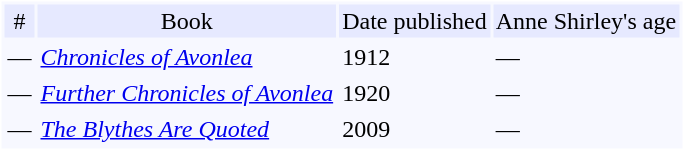<table style="border:1px; border: thin solid white; background-color:#f7f8ff" cellpadding="2">
<tr align="center" bgcolor="#e6e9ff">
<td>#</td>
<td>Book</td>
<td>Date published</td>
<td>Anne Shirley's age</td>
</tr>
<tr>
<td>—</td>
<td><em><a href='#'>Chronicles of Avonlea</a></em></td>
<td>1912</td>
<td>—</td>
</tr>
<tr>
<td>—</td>
<td><em><a href='#'>Further Chronicles of Avonlea</a></em></td>
<td>1920</td>
<td>—</td>
</tr>
<tr>
<td>—</td>
<td><em><a href='#'>The Blythes Are Quoted</a></em></td>
<td>2009</td>
<td>—</td>
</tr>
</table>
